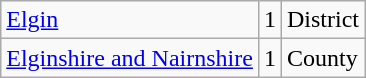<table class="wikitable sortable">
<tr>
<td><a href='#'>Elgin</a></td>
<td align="center">1</td>
<td>District</td>
</tr>
<tr>
<td><a href='#'>Elginshire and Nairnshire</a></td>
<td align="center">1</td>
<td>County</td>
</tr>
</table>
